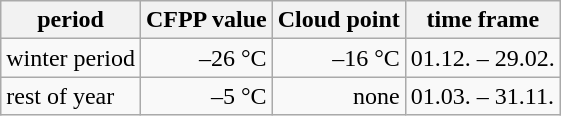<table class="wikitable">
<tr>
<th>period</th>
<th>CFPP value</th>
<th>Cloud point</th>
<th>time frame</th>
</tr>
<tr>
<td>winter period</td>
<td align=right>–26 °C</td>
<td align=right>–16 °C</td>
<td>01.12. – 29.02.</td>
</tr>
<tr>
<td>rest of year</td>
<td align=right>–5 °C</td>
<td align=right>none</td>
<td>01.03. – 31.11.</td>
</tr>
</table>
